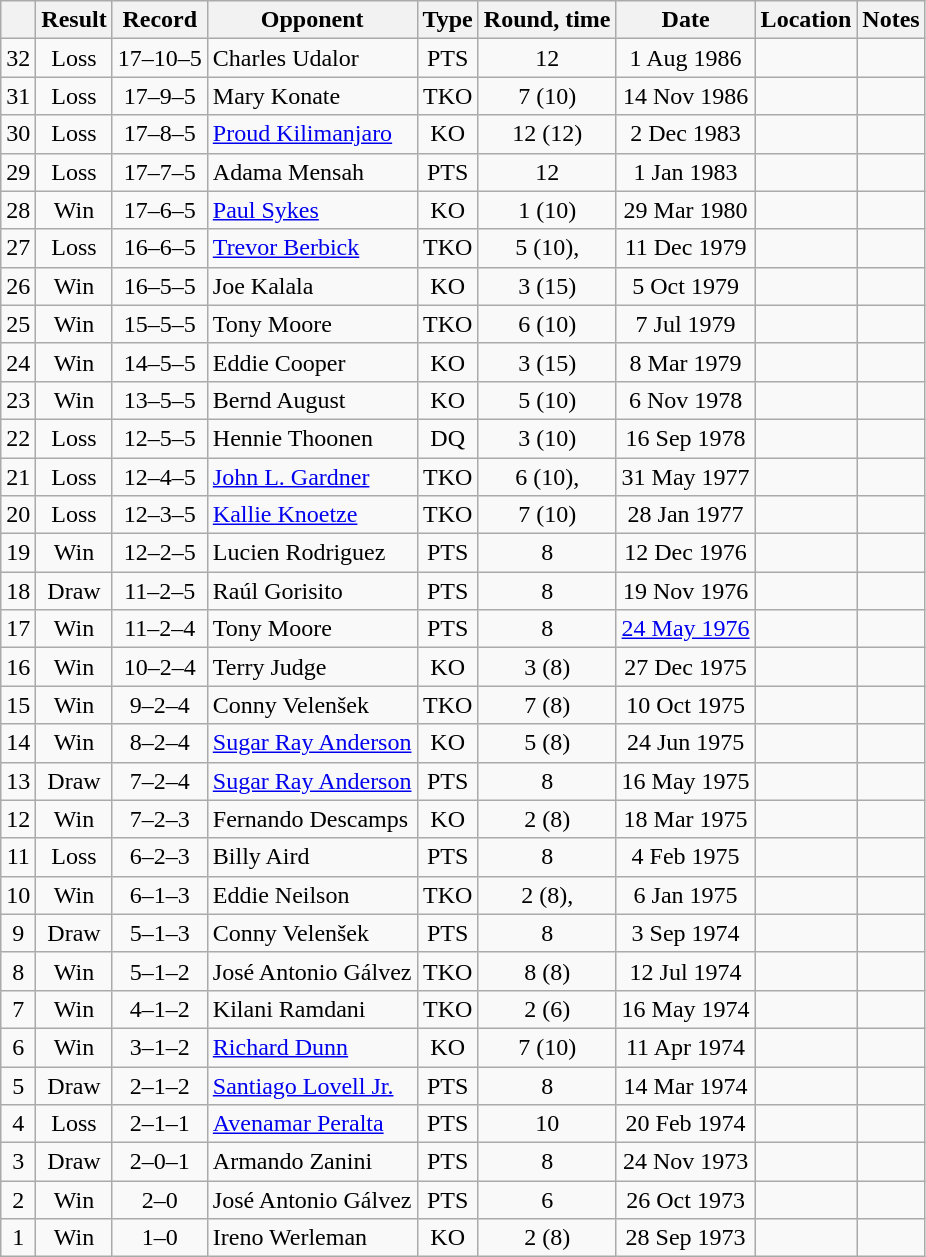<table class="wikitable" style="text-align:center">
<tr>
<th></th>
<th>Result</th>
<th>Record</th>
<th>Opponent</th>
<th>Type</th>
<th>Round, time</th>
<th>Date</th>
<th>Location</th>
<th>Notes</th>
</tr>
<tr>
<td>32</td>
<td>Loss</td>
<td>17–10–5</td>
<td style="text-align:left;">Charles Udalor</td>
<td>PTS</td>
<td>12</td>
<td>1 Aug 1986</td>
<td style="text-align:left;"></td>
<td style="text-align:left;"></td>
</tr>
<tr>
<td>31</td>
<td>Loss</td>
<td>17–9–5</td>
<td style="text-align:left;">Mary Konate</td>
<td>TKO</td>
<td>7 (10)</td>
<td>14 Nov 1986</td>
<td style="text-align:left;"></td>
<td></td>
</tr>
<tr>
<td>30</td>
<td>Loss</td>
<td>17–8–5</td>
<td style="text-align:left;"><a href='#'>Proud Kilimanjaro</a></td>
<td>KO</td>
<td>12 (12)</td>
<td>2 Dec 1983</td>
<td style="text-align:left;"></td>
<td style="text-align:left;"></td>
</tr>
<tr>
<td>29</td>
<td>Loss</td>
<td>17–7–5</td>
<td style="text-align:left;">Adama Mensah</td>
<td>PTS</td>
<td>12</td>
<td>1 Jan 1983</td>
<td style="text-align:left;"></td>
<td style="text-align:left;"></td>
</tr>
<tr>
<td>28</td>
<td>Win</td>
<td>17–6–5</td>
<td style="text-align:left;"><a href='#'>Paul Sykes</a></td>
<td>KO</td>
<td>1 (10)</td>
<td>29 Mar 1980</td>
<td style="text-align:left;"></td>
<td></td>
</tr>
<tr>
<td>27</td>
<td>Loss</td>
<td>16–6–5</td>
<td style="text-align:left;"><a href='#'>Trevor Berbick</a></td>
<td>TKO</td>
<td>5 (10), </td>
<td>11 Dec 1979</td>
<td style="text-align:left;"></td>
<td></td>
</tr>
<tr>
<td>26</td>
<td>Win</td>
<td>16–5–5</td>
<td style="text-align:left;">Joe Kalala</td>
<td>KO</td>
<td>3 (15)</td>
<td>5 Oct 1979</td>
<td style="text-align:left;"></td>
<td style="text-align:left;"></td>
</tr>
<tr>
<td>25</td>
<td>Win</td>
<td>15–5–5</td>
<td style="text-align:left;">Tony Moore</td>
<td>TKO</td>
<td>6 (10)</td>
<td>7 Jul 1979</td>
<td style="text-align:left;"></td>
<td></td>
</tr>
<tr>
<td>24</td>
<td>Win</td>
<td>14–5–5</td>
<td style="text-align:left;">Eddie Cooper</td>
<td>KO</td>
<td>3 (15)</td>
<td>8 Mar 1979</td>
<td style="text-align:left;"></td>
<td style="text-align:left;"></td>
</tr>
<tr>
<td>23</td>
<td>Win</td>
<td>13–5–5</td>
<td style="text-align:left;">Bernd August</td>
<td>KO</td>
<td>5 (10)</td>
<td>6 Nov 1978</td>
<td style="text-align:left;"></td>
<td></td>
</tr>
<tr>
<td>22</td>
<td>Loss</td>
<td>12–5–5</td>
<td style="text-align:left;">Hennie Thoonen</td>
<td>DQ</td>
<td>3 (10)</td>
<td>16 Sep 1978</td>
<td style="text-align:left;"></td>
<td style="text-align:left;"></td>
</tr>
<tr>
<td>21</td>
<td>Loss</td>
<td>12–4–5</td>
<td style="text-align:left;"><a href='#'>John L. Gardner</a></td>
<td>TKO</td>
<td>6 (10), </td>
<td>31 May 1977</td>
<td style="text-align:left;"></td>
<td></td>
</tr>
<tr>
<td>20</td>
<td>Loss</td>
<td>12–3–5</td>
<td style="text-align:left;"><a href='#'>Kallie Knoetze</a></td>
<td>TKO</td>
<td>7 (10)</td>
<td>28 Jan 1977</td>
<td style="text-align:left;"></td>
<td></td>
</tr>
<tr>
<td>19</td>
<td>Win</td>
<td>12–2–5</td>
<td style="text-align:left;">Lucien Rodriguez</td>
<td>PTS</td>
<td>8</td>
<td>12 Dec 1976</td>
<td style="text-align:left;"></td>
<td></td>
</tr>
<tr>
<td>18</td>
<td>Draw</td>
<td>11–2–5</td>
<td style="text-align:left;">Raúl Gorisito</td>
<td>PTS</td>
<td>8</td>
<td>19 Nov 1976</td>
<td style="text-align:left;"></td>
<td></td>
</tr>
<tr>
<td>17</td>
<td>Win</td>
<td>11–2–4</td>
<td style="text-align:left;">Tony Moore</td>
<td>PTS</td>
<td>8</td>
<td><a href='#'>24 May 1976</a></td>
<td style="text-align:left;"></td>
<td></td>
</tr>
<tr>
<td>16</td>
<td>Win</td>
<td>10–2–4</td>
<td style="text-align:left;">Terry Judge</td>
<td>KO</td>
<td>3 (8)</td>
<td>27 Dec 1975</td>
<td style="text-align:left;"></td>
<td></td>
</tr>
<tr>
<td>15</td>
<td>Win</td>
<td>9–2–4</td>
<td style="text-align:left;">Conny Velenšek</td>
<td>TKO</td>
<td>7 (8)</td>
<td>10 Oct 1975</td>
<td style="text-align:left;"></td>
<td></td>
</tr>
<tr>
<td>14</td>
<td>Win</td>
<td>8–2–4</td>
<td style="text-align:left;"><a href='#'>Sugar Ray Anderson</a></td>
<td>KO</td>
<td>5 (8)</td>
<td>24 Jun 1975</td>
<td style="text-align:left;"></td>
<td></td>
</tr>
<tr>
<td>13</td>
<td>Draw</td>
<td>7–2–4</td>
<td style="text-align:left;"><a href='#'>Sugar Ray Anderson</a></td>
<td>PTS</td>
<td>8</td>
<td>16 May 1975</td>
<td style="text-align:left;"></td>
<td></td>
</tr>
<tr>
<td>12</td>
<td>Win</td>
<td>7–2–3</td>
<td style="text-align:left;">Fernando Descamps</td>
<td>KO</td>
<td>2 (8)</td>
<td>18 Mar 1975</td>
<td style="text-align:left;"></td>
<td></td>
</tr>
<tr>
<td>11</td>
<td>Loss</td>
<td>6–2–3</td>
<td style="text-align:left;">Billy Aird</td>
<td>PTS</td>
<td>8</td>
<td>4 Feb 1975</td>
<td style="text-align:left;"></td>
<td></td>
</tr>
<tr>
<td>10</td>
<td>Win</td>
<td>6–1–3</td>
<td style="text-align:left;">Eddie Neilson</td>
<td>TKO</td>
<td>2 (8), </td>
<td>6 Jan 1975</td>
<td style="text-align:left;"></td>
<td></td>
</tr>
<tr>
<td>9</td>
<td>Draw</td>
<td>5–1–3</td>
<td style="text-align:left;">Conny Velenšek</td>
<td>PTS</td>
<td>8</td>
<td>3 Sep 1974</td>
<td style="text-align:left;"></td>
<td></td>
</tr>
<tr>
<td>8</td>
<td>Win</td>
<td>5–1–2</td>
<td style="text-align:left;">José Antonio Gálvez</td>
<td>TKO</td>
<td>8 (8)</td>
<td>12 Jul 1974</td>
<td style="text-align:left;"></td>
<td></td>
</tr>
<tr>
<td>7</td>
<td>Win</td>
<td>4–1–2</td>
<td style="text-align:left;">Kilani Ramdani</td>
<td>TKO</td>
<td>2 (6)</td>
<td>16 May 1974</td>
<td style="text-align:left;"></td>
<td></td>
</tr>
<tr>
<td>6</td>
<td>Win</td>
<td>3–1–2</td>
<td style="text-align:left;"><a href='#'>Richard Dunn</a></td>
<td>KO</td>
<td>7 (10)</td>
<td>11 Apr 1974</td>
<td style="text-align:left;"></td>
<td></td>
</tr>
<tr>
<td>5</td>
<td>Draw</td>
<td>2–1–2</td>
<td style="text-align:left;"><a href='#'>Santiago Lovell Jr.</a></td>
<td>PTS</td>
<td>8</td>
<td>14 Mar 1974</td>
<td style="text-align:left;"></td>
<td></td>
</tr>
<tr>
<td>4</td>
<td>Loss</td>
<td>2–1–1</td>
<td style="text-align:left;"><a href='#'>Avenamar Peralta</a></td>
<td>PTS</td>
<td>10</td>
<td>20 Feb 1974</td>
<td style="text-align:left;"></td>
<td></td>
</tr>
<tr>
<td>3</td>
<td>Draw</td>
<td>2–0–1</td>
<td style="text-align:left;">Armando Zanini</td>
<td>PTS</td>
<td>8</td>
<td>24 Nov 1973</td>
<td style="text-align:left;"></td>
<td></td>
</tr>
<tr>
<td>2</td>
<td>Win</td>
<td>2–0</td>
<td style="text-align:left;">José Antonio Gálvez</td>
<td>PTS</td>
<td>6</td>
<td>26 Oct 1973</td>
<td style="text-align:left;"></td>
<td></td>
</tr>
<tr>
<td>1</td>
<td>Win</td>
<td>1–0</td>
<td style="text-align:left;">Ireno Werleman</td>
<td>KO</td>
<td>2 (8)</td>
<td>28 Sep 1973</td>
<td style="text-align:left;"></td>
<td></td>
</tr>
</table>
